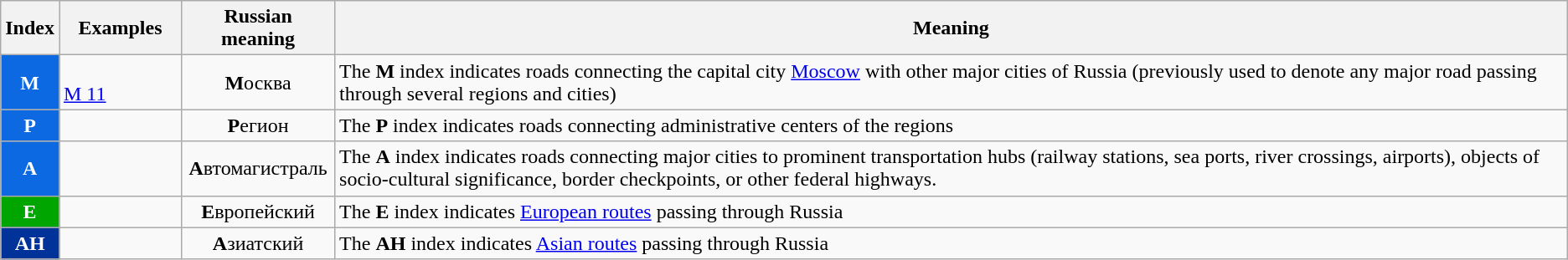<table class="wikitable">
<tr>
<th>Index</th>
<th style="width: 90px">Examples</th>
<th>Russian meaning</th>
<th>Meaning</th>
</tr>
<tr>
<td style="background:#0D69E1; color:white; text-align:center;"><strong>M</strong></td>
<td><br>  <a href='#'>M 11</a></td>
<td style="text-align:center;"><strong>М</strong>осква</td>
<td>The <strong>М</strong> index indicates roads connecting the capital city <a href='#'>Moscow</a> with other major cities of Russia (previously used to denote any major road passing through several regions and cities)</td>
</tr>
<tr>
<td style="background:#0D69E1; color:white; text-align:center;"><strong>P</strong></td>
<td></td>
<td style="text-align:center;"><strong>Р</strong>егион</td>
<td>The <strong>Р</strong> index indicates roads connecting administrative centers of the regions</td>
</tr>
<tr>
<td style="background:#0D69E1; color:white; text-align:center;"><strong>А</strong></td>
<td></td>
<td style="text-align:center;"><strong>А</strong>втомагистраль</td>
<td>The <strong>А</strong> index indicates roads connecting major cities to prominent transportation hubs (railway stations, sea ports, river crossings, airports), objects of socio-cultural significance, border checkpoints, or other federal highways.</td>
</tr>
<tr>
<td style="background:#00A500; color:white; text-align:center;"><strong>E</strong></td>
<td></td>
<td style="text-align:center;"><strong>Е</strong>вропейский</td>
<td>The <strong>E</strong> index indicates <a href='#'>European routes</a> passing through Russia</td>
</tr>
<tr>
<td style="background:#003399; color:white; text-align:center;"><strong>AH</strong></td>
<td></td>
<td style="text-align:center;"><strong>А</strong>зиатский</td>
<td>The <strong>AH</strong> index indicates <a href='#'>Asian routes</a> passing through Russia</td>
</tr>
</table>
